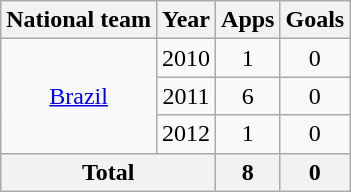<table class="wikitable" style="text-align:center">
<tr>
<th>National team</th>
<th>Year</th>
<th>Apps</th>
<th>Goals</th>
</tr>
<tr>
<td rowspan="3"><a href='#'>Brazil</a></td>
<td>2010</td>
<td>1</td>
<td>0</td>
</tr>
<tr>
<td>2011</td>
<td>6</td>
<td>0</td>
</tr>
<tr>
<td>2012</td>
<td>1</td>
<td>0</td>
</tr>
<tr>
<th colspan="2">Total</th>
<th>8</th>
<th>0</th>
</tr>
</table>
